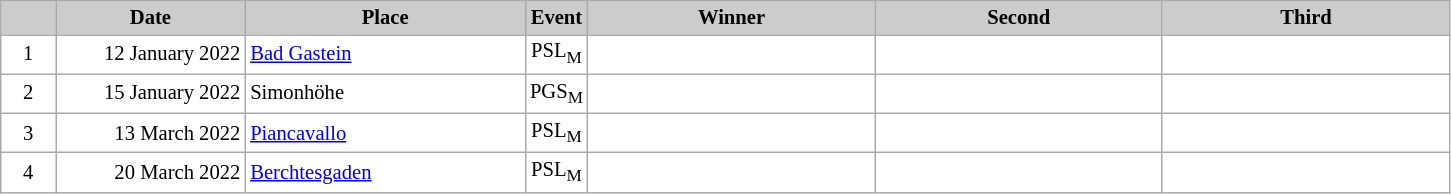<table class="wikitable plainrowheaders" style="background:#fff; font-size:86%; line-height:16px; border:grey solid 1px; border-collapse:collapse;">
<tr>
<th scope="col" style="background:#ccc; width:30px;"></th>
<th scope="col" style="background:#ccc; width:120px;">Date</th>
<th scope="col" style="background:#ccc; width:180px;">Place</th>
<th scope="col" style="background:#ccc; width:30px;">Event</th>
<th scope="col" style="background:#ccc; width:185px;">Winner</th>
<th scope="col" style="background:#ccc; width:185px;">Second</th>
<th scope="col" style="background:#ccc; width:185px;">Third</th>
</tr>
<tr>
<td align="center">1</td>
<td align="right">12 January 2022</td>
<td> <a href='#'>Bad Gastein</a></td>
<td align="center">PSL<sub>M </sub></td>
<td></td>
<td></td>
<td></td>
</tr>
<tr>
<td align="center">2</td>
<td align="right">15 January 2022</td>
<td> Simonhöhe</td>
<td align="center">PGS<sub>M </sub></td>
<td></td>
<td></td>
<td></td>
</tr>
<tr>
<td align="center">3</td>
<td align="right">13 March 2022</td>
<td> <a href='#'>Piancavallo</a></td>
<td align="center">PSL<sub>M </sub></td>
<td></td>
<td></td>
<td></td>
</tr>
<tr>
<td align="center">4</td>
<td align="right">20 March 2022</td>
<td> <a href='#'>Berchtesgaden</a></td>
<td align="center">PSL<sub>M </sub></td>
<td></td>
<td></td>
<td></td>
</tr>
</table>
